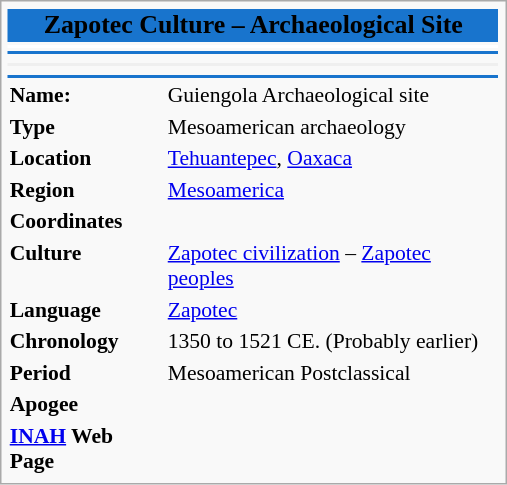<table class="infobox" style="font-size:90%; text-align:left; width:23.5em">
<tr>
<td colspan="3" bgcolor=#1874CD style="text-align: center; font-size: larger;"><span><strong> Zapotec Culture – Archaeological Site</strong></span></td>
</tr>
<tr style="vertical-align: top; text-align: center;">
<td colspan=3 bgcolor="#FFFFFF" align="center"></td>
</tr>
<tr>
<td colspan="2" bgcolor=#1874CD></td>
</tr>
<tr>
<td colspan=2></td>
</tr>
<tr>
<td style="background:#efefef;"align="center" colspan="2"></td>
</tr>
<tr>
<td colspan="2"></td>
</tr>
<tr>
<td colspan="2" bgcolor=#1874CD></td>
</tr>
<tr>
<td><strong>Name:</strong></td>
<td><span> Guiengola Archaeological site</span></td>
</tr>
<tr>
<td><strong>Type</strong></td>
<td>Mesoamerican archaeology</td>
</tr>
<tr>
<td><strong>Location</strong></td>
<td><a href='#'>Tehuantepec</a>, <a href='#'>Oaxaca</a> <br></td>
</tr>
<tr>
<td><strong>Region</strong></td>
<td><a href='#'>Mesoamerica</a></td>
</tr>
<tr>
<td><strong>Coordinates</strong></td>
<td></td>
</tr>
<tr>
<td><strong>Culture</strong></td>
<td><a href='#'>Zapotec civilization</a> – <a href='#'>Zapotec peoples</a></td>
</tr>
<tr>
<td><strong>Language</strong></td>
<td><a href='#'>Zapotec</a></td>
</tr>
<tr>
<td><strong>Chronology</strong></td>
<td>1350 to 1521 CE. (Probably earlier)</td>
</tr>
<tr>
<td><strong>Period</strong></td>
<td>Mesoamerican Postclassical</td>
</tr>
<tr>
<td><strong>Apogee</strong></td>
<td></td>
</tr>
<tr>
<td><strong><a href='#'>INAH</a> Web Page</strong></td>
<td></td>
</tr>
</table>
